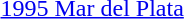<table>
<tr>
<td><a href='#'>1995 Mar del Plata</a><br></td>
<td></td>
<td></td>
<td></td>
</tr>
</table>
